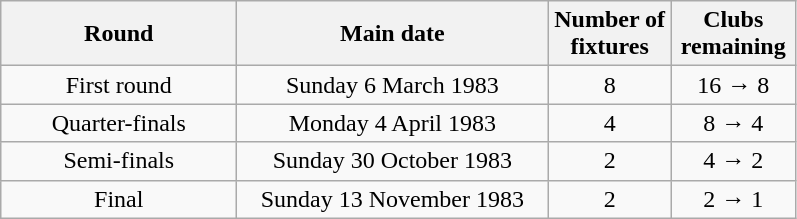<table class="wikitable plainrowheaders" style="text-align:center">
<tr>
<th scope="col" style="width:150px">Round</th>
<th scope="col" style="width:200px">Main date</th>
<th scope="col" style="width:75px">Number of fixtures</th>
<th scope="col" style="width:75px">Clubs remaining</th>
</tr>
<tr>
<td>First round</td>
<td>Sunday 6 March 1983</td>
<td>8</td>
<td>16 → 8</td>
</tr>
<tr>
<td>Quarter-finals</td>
<td>Monday 4 April 1983</td>
<td>4</td>
<td>8 → 4</td>
</tr>
<tr>
<td>Semi-finals</td>
<td>Sunday 30 October 1983</td>
<td>2</td>
<td>4 → 2</td>
</tr>
<tr>
<td>Final</td>
<td>Sunday 13 November 1983</td>
<td>2</td>
<td>2 → 1</td>
</tr>
</table>
